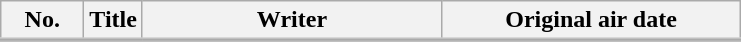<table class="wikitable">
<tr style="border-bottom: 3px solid #C0C0C0;">
<th style="width:3em;">No.</th>
<th>Title</th>
<th style="width:12em;">Writer</th>
<th style="width:12em;">Original air date</th>
</tr>
<tr>
</tr>
</table>
